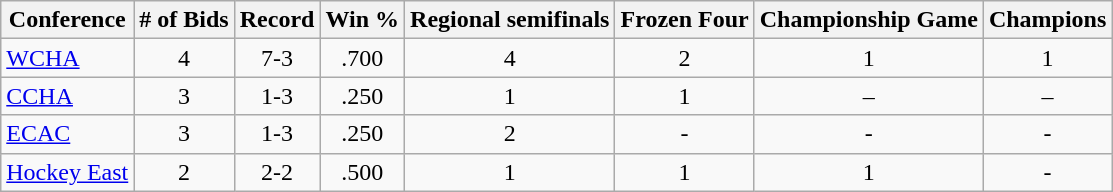<table class="wikitable sortable">
<tr>
<th>Conference</th>
<th># of Bids</th>
<th>Record</th>
<th>Win %</th>
<th>Regional semifinals</th>
<th>Frozen Four</th>
<th>Championship Game</th>
<th>Champions</th>
</tr>
<tr align="center">
<td align="left"><a href='#'>WCHA</a></td>
<td>4</td>
<td>7-3</td>
<td>.700</td>
<td>4</td>
<td>2</td>
<td>1</td>
<td>1</td>
</tr>
<tr align="center">
<td align="left"><a href='#'>CCHA</a></td>
<td>3</td>
<td>1-3</td>
<td>.250</td>
<td>1</td>
<td>1</td>
<td>–</td>
<td>–</td>
</tr>
<tr align="center">
<td align="left"><a href='#'>ECAC</a></td>
<td>3</td>
<td>1-3</td>
<td>.250</td>
<td>2</td>
<td>-</td>
<td>-</td>
<td>-</td>
</tr>
<tr align="center">
<td align="left"><a href='#'>Hockey East</a></td>
<td>2</td>
<td>2-2</td>
<td>.500</td>
<td>1</td>
<td>1</td>
<td>1</td>
<td>-</td>
</tr>
</table>
